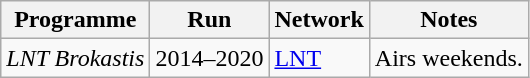<table class="wikitable">
<tr>
<th>Programme</th>
<th>Run</th>
<th>Network</th>
<th>Notes</th>
</tr>
<tr>
<td><em>LNT Brokastis</em></td>
<td>2014–2020</td>
<td><a href='#'>LNT</a></td>
<td>Airs weekends.</td>
</tr>
</table>
